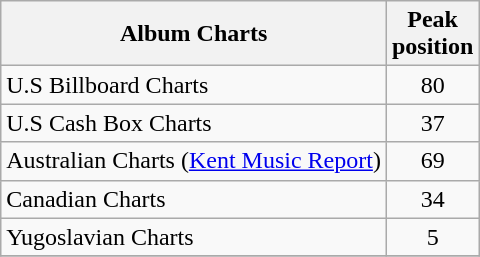<table class="wikitable sortable">
<tr>
<th align="left">Album Charts</th>
<th align="left">Peak<br>position</th>
</tr>
<tr>
<td align="left">U.S Billboard Charts </td>
<td align="center">80</td>
</tr>
<tr>
<td align="left">U.S Cash Box Charts </td>
<td align="center">37</td>
</tr>
<tr>
<td align="left">Australian Charts (<a href='#'>Kent Music Report</a>)</td>
<td align="center">69</td>
</tr>
<tr>
<td align="left">Canadian Charts </td>
<td align="center">34</td>
</tr>
<tr>
<td align="left">Yugoslavian Charts </td>
<td align="center">5</td>
</tr>
<tr>
</tr>
</table>
